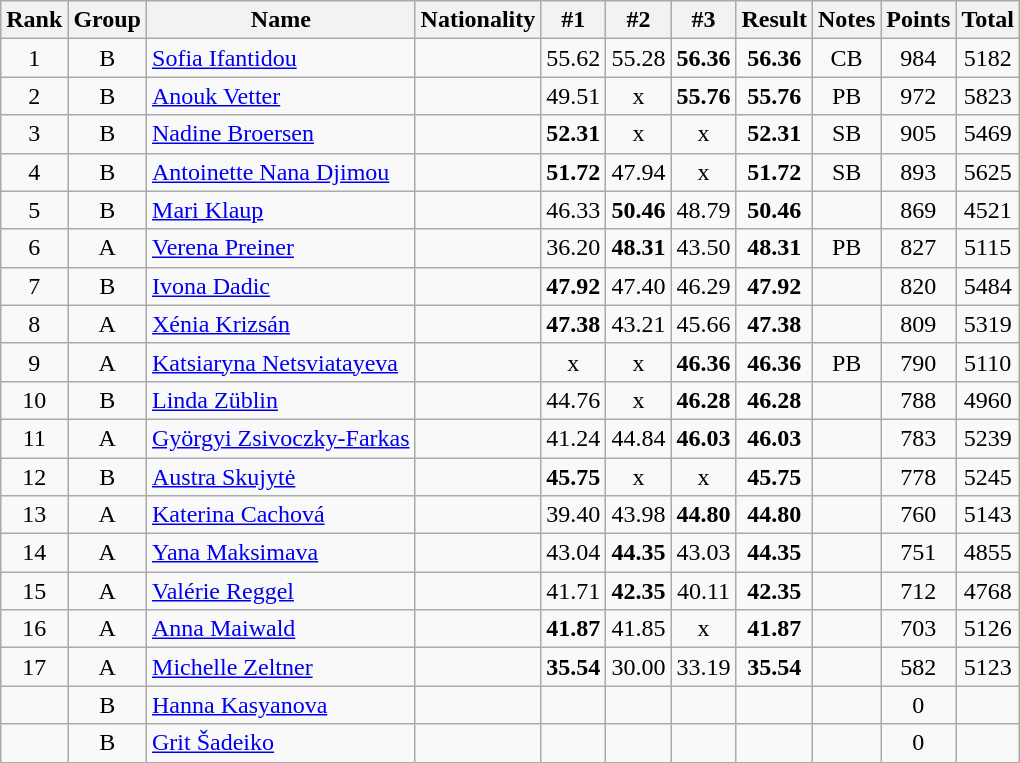<table class="wikitable sortable" style="text-align:center">
<tr>
<th>Rank</th>
<th>Group</th>
<th>Name</th>
<th>Nationality</th>
<th>#1</th>
<th>#2</th>
<th>#3</th>
<th>Result</th>
<th>Notes</th>
<th>Points</th>
<th>Total</th>
</tr>
<tr>
<td>1</td>
<td>B</td>
<td align=left><a href='#'>Sofia Ifantidou</a></td>
<td align=left></td>
<td>55.62</td>
<td>55.28</td>
<td><strong>56.36</strong></td>
<td><strong>56.36</strong></td>
<td>CB</td>
<td>984</td>
<td>5182</td>
</tr>
<tr>
<td>2</td>
<td>B</td>
<td align=left><a href='#'>Anouk Vetter</a></td>
<td align=left></td>
<td>49.51</td>
<td>x</td>
<td><strong>55.76</strong></td>
<td><strong>55.76</strong></td>
<td>PB</td>
<td>972</td>
<td>5823</td>
</tr>
<tr>
<td>3</td>
<td>B</td>
<td align=left><a href='#'>Nadine Broersen</a></td>
<td align=left></td>
<td><strong>52.31</strong></td>
<td>x</td>
<td>x</td>
<td><strong>52.31</strong></td>
<td>SB</td>
<td>905</td>
<td>5469</td>
</tr>
<tr>
<td>4</td>
<td>B</td>
<td align=left><a href='#'>Antoinette Nana Djimou</a></td>
<td align=left></td>
<td><strong>51.72</strong></td>
<td>47.94</td>
<td>x</td>
<td><strong>51.72</strong></td>
<td>SB</td>
<td>893</td>
<td>5625</td>
</tr>
<tr>
<td>5</td>
<td>B</td>
<td align=left><a href='#'>Mari Klaup</a></td>
<td align=left></td>
<td>46.33</td>
<td><strong>50.46</strong></td>
<td>48.79</td>
<td><strong>50.46</strong></td>
<td></td>
<td>869</td>
<td>4521</td>
</tr>
<tr>
<td>6</td>
<td>A</td>
<td align=left><a href='#'>Verena Preiner</a></td>
<td align=left></td>
<td>36.20</td>
<td><strong>48.31</strong></td>
<td>43.50</td>
<td><strong>48.31</strong></td>
<td>PB</td>
<td>827</td>
<td>5115</td>
</tr>
<tr>
<td>7</td>
<td>B</td>
<td align=left><a href='#'>Ivona Dadic</a></td>
<td align=left></td>
<td><strong>47.92</strong></td>
<td>47.40</td>
<td>46.29</td>
<td><strong>47.92</strong></td>
<td></td>
<td>820</td>
<td>5484</td>
</tr>
<tr>
<td>8</td>
<td>A</td>
<td align=left><a href='#'>Xénia Krizsán</a></td>
<td align=left></td>
<td><strong>47.38</strong></td>
<td>43.21</td>
<td>45.66</td>
<td><strong>47.38</strong></td>
<td></td>
<td>809</td>
<td>5319</td>
</tr>
<tr>
<td>9</td>
<td>A</td>
<td align=left><a href='#'>Katsiaryna Netsviatayeva</a></td>
<td align=left></td>
<td>x</td>
<td>x</td>
<td><strong>46.36</strong></td>
<td><strong>46.36</strong></td>
<td>PB</td>
<td>790</td>
<td>5110</td>
</tr>
<tr>
<td>10</td>
<td>B</td>
<td align=left><a href='#'>Linda Züblin</a></td>
<td align=left></td>
<td>44.76</td>
<td>x</td>
<td><strong>46.28</strong></td>
<td><strong>46.28</strong></td>
<td></td>
<td>788</td>
<td>4960</td>
</tr>
<tr>
<td>11</td>
<td>A</td>
<td align=left><a href='#'>Györgyi Zsivoczky-Farkas</a></td>
<td align=left></td>
<td>41.24</td>
<td>44.84</td>
<td><strong>46.03</strong></td>
<td><strong>46.03</strong></td>
<td></td>
<td>783</td>
<td>5239</td>
</tr>
<tr>
<td>12</td>
<td>B</td>
<td align=left><a href='#'>Austra Skujytė</a></td>
<td align=left></td>
<td><strong>45.75</strong></td>
<td>x</td>
<td>x</td>
<td><strong>45.75</strong></td>
<td></td>
<td>778</td>
<td>5245</td>
</tr>
<tr>
<td>13</td>
<td>A</td>
<td align=left><a href='#'>Katerina Cachová</a></td>
<td align=left></td>
<td>39.40</td>
<td>43.98</td>
<td><strong>44.80</strong></td>
<td><strong>44.80</strong></td>
<td></td>
<td>760</td>
<td>5143</td>
</tr>
<tr>
<td>14</td>
<td>A</td>
<td align=left><a href='#'>Yana Maksimava</a></td>
<td align=left></td>
<td>43.04</td>
<td><strong>44.35</strong></td>
<td>43.03</td>
<td><strong>44.35</strong></td>
<td></td>
<td>751</td>
<td>4855</td>
</tr>
<tr>
<td>15</td>
<td>A</td>
<td align=left><a href='#'>Valérie Reggel</a></td>
<td align=left></td>
<td>41.71</td>
<td><strong>42.35</strong></td>
<td>40.11</td>
<td><strong>42.35</strong></td>
<td></td>
<td>712</td>
<td>4768</td>
</tr>
<tr>
<td>16</td>
<td>A</td>
<td align=left><a href='#'>Anna Maiwald</a></td>
<td align=left></td>
<td><strong>41.87</strong></td>
<td>41.85</td>
<td>x</td>
<td><strong>41.87</strong></td>
<td></td>
<td>703</td>
<td>5126</td>
</tr>
<tr>
<td>17</td>
<td>A</td>
<td align=left><a href='#'>Michelle Zeltner</a></td>
<td align=left></td>
<td><strong>35.54</strong></td>
<td>30.00</td>
<td>33.19</td>
<td><strong>35.54</strong></td>
<td></td>
<td>582</td>
<td>5123</td>
</tr>
<tr>
<td></td>
<td>B</td>
<td align=left><a href='#'>Hanna Kasyanova</a></td>
<td align=left></td>
<td></td>
<td></td>
<td></td>
<td><strong></strong></td>
<td></td>
<td>0</td>
<td></td>
</tr>
<tr>
<td></td>
<td>B</td>
<td align=left><a href='#'>Grit Šadeiko</a></td>
<td align=left></td>
<td></td>
<td></td>
<td></td>
<td><strong></strong></td>
<td></td>
<td>0</td>
<td></td>
</tr>
</table>
